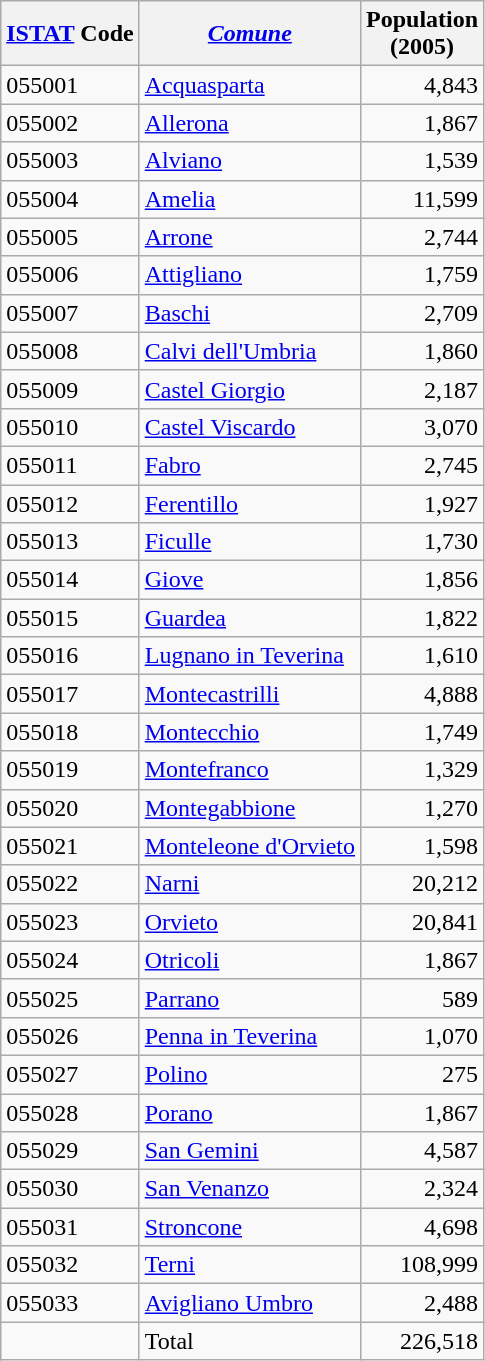<table class="wikitable sortable">
<tr>
<th><a href='#'>ISTAT</a> Code</th>
<th><em><a href='#'>Comune</a></em></th>
<th>Population <br>(2005)</th>
</tr>
<tr>
<td>055001</td>
<td><a href='#'>Acquasparta</a></td>
<td align="right">4,843</td>
</tr>
<tr>
<td>055002</td>
<td><a href='#'>Allerona</a></td>
<td align="right">1,867</td>
</tr>
<tr>
<td>055003</td>
<td><a href='#'>Alviano</a></td>
<td align="right">1,539</td>
</tr>
<tr>
<td>055004</td>
<td><a href='#'>Amelia</a></td>
<td align="right">11,599</td>
</tr>
<tr>
<td>055005</td>
<td><a href='#'>Arrone</a></td>
<td align="right">2,744</td>
</tr>
<tr>
<td>055006</td>
<td><a href='#'>Attigliano</a></td>
<td align="right">1,759</td>
</tr>
<tr>
<td>055007</td>
<td><a href='#'>Baschi</a></td>
<td align="right">2,709</td>
</tr>
<tr>
<td>055008</td>
<td><a href='#'>Calvi dell'Umbria</a></td>
<td align="right">1,860</td>
</tr>
<tr>
<td>055009</td>
<td><a href='#'>Castel Giorgio</a></td>
<td align="right">2,187</td>
</tr>
<tr>
<td>055010</td>
<td><a href='#'>Castel Viscardo</a></td>
<td align="right">3,070</td>
</tr>
<tr>
<td>055011</td>
<td><a href='#'>Fabro</a></td>
<td align="right">2,745</td>
</tr>
<tr>
<td>055012</td>
<td><a href='#'>Ferentillo</a></td>
<td align="right">1,927</td>
</tr>
<tr>
<td>055013</td>
<td><a href='#'>Ficulle</a></td>
<td align="right">1,730</td>
</tr>
<tr>
<td>055014</td>
<td><a href='#'>Giove</a></td>
<td align="right">1,856</td>
</tr>
<tr>
<td>055015</td>
<td><a href='#'>Guardea</a></td>
<td align="right">1,822</td>
</tr>
<tr>
<td>055016</td>
<td><a href='#'>Lugnano in Teverina</a></td>
<td align="right">1,610</td>
</tr>
<tr>
<td>055017</td>
<td><a href='#'>Montecastrilli</a></td>
<td align="right">4,888</td>
</tr>
<tr>
<td>055018</td>
<td><a href='#'>Montecchio</a></td>
<td align="right">1,749</td>
</tr>
<tr>
<td>055019</td>
<td><a href='#'>Montefranco</a></td>
<td align="right">1,329</td>
</tr>
<tr>
<td>055020</td>
<td><a href='#'>Montegabbione</a></td>
<td align="right">1,270</td>
</tr>
<tr>
<td>055021</td>
<td><a href='#'>Monteleone d'Orvieto</a></td>
<td align="right">1,598</td>
</tr>
<tr>
<td>055022</td>
<td><a href='#'>Narni</a></td>
<td align="right">20,212</td>
</tr>
<tr>
<td>055023</td>
<td><a href='#'>Orvieto</a></td>
<td align="right">20,841</td>
</tr>
<tr>
<td>055024</td>
<td><a href='#'>Otricoli</a></td>
<td align="right">1,867</td>
</tr>
<tr>
<td>055025</td>
<td><a href='#'>Parrano</a></td>
<td align="right">589</td>
</tr>
<tr>
<td>055026</td>
<td><a href='#'>Penna in Teverina</a></td>
<td align="right">1,070</td>
</tr>
<tr>
<td>055027</td>
<td><a href='#'>Polino</a></td>
<td align="right">275</td>
</tr>
<tr>
<td>055028</td>
<td><a href='#'>Porano</a></td>
<td align="right">1,867</td>
</tr>
<tr>
<td>055029</td>
<td><a href='#'>San Gemini</a></td>
<td align="right">4,587</td>
</tr>
<tr>
<td>055030</td>
<td><a href='#'>San Venanzo</a></td>
<td align="right">2,324</td>
</tr>
<tr>
<td>055031</td>
<td><a href='#'>Stroncone</a></td>
<td align="right">4,698</td>
</tr>
<tr>
<td>055032</td>
<td><a href='#'>Terni</a></td>
<td align="right">108,999</td>
</tr>
<tr>
<td>055033</td>
<td><a href='#'>Avigliano Umbro</a></td>
<td align="right">2,488</td>
</tr>
<tr>
<td></td>
<td>Total</td>
<td align="right">226,518</td>
</tr>
</table>
